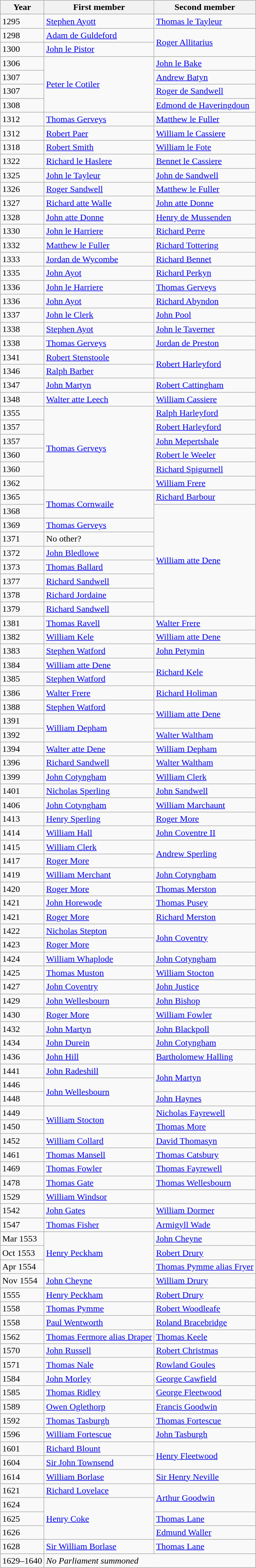<table class="wikitable">
<tr>
<th>Year</th>
<th>First member</th>
<th>Second member</th>
</tr>
<tr>
<td>1295</td>
<td><a href='#'>Stephen Ayott</a></td>
<td><a href='#'>Thomas le Tayleur</a></td>
</tr>
<tr>
<td>1298</td>
<td><a href='#'>Adam de Guldeford</a></td>
<td rowspan="2"><a href='#'>Roger Allitarius</a></td>
</tr>
<tr>
<td>1300</td>
<td><a href='#'>John le Pistor</a></td>
</tr>
<tr>
<td>1306</td>
<td rowspan="4"><a href='#'>Peter le Cotiler</a></td>
<td><a href='#'>John le Bake</a></td>
</tr>
<tr>
<td>1307</td>
<td><a href='#'>Andrew Batyn</a></td>
</tr>
<tr>
<td>1307</td>
<td><a href='#'>Roger de Sandwell</a></td>
</tr>
<tr>
<td>1308</td>
<td><a href='#'>Edmond de Haveringdoun</a></td>
</tr>
<tr>
<td>1312</td>
<td><a href='#'>Thomas Gerveys</a></td>
<td><a href='#'>Matthew le Fuller</a></td>
</tr>
<tr>
<td>1312</td>
<td><a href='#'>Robert Paer</a></td>
<td><a href='#'>William le Cassiere</a></td>
</tr>
<tr>
<td>1318</td>
<td><a href='#'>Robert Smith</a></td>
<td><a href='#'>William le Fote</a></td>
</tr>
<tr>
<td>1322</td>
<td><a href='#'>Richard le Haslere</a></td>
<td><a href='#'>Bennet le Cassiere</a></td>
</tr>
<tr>
<td>1325</td>
<td><a href='#'>John le Tayleur</a></td>
<td><a href='#'>John de Sandwell</a></td>
</tr>
<tr>
<td>1326</td>
<td><a href='#'>Roger Sandwell</a></td>
<td><a href='#'>Matthew le Fuller</a></td>
</tr>
<tr>
<td>1327</td>
<td><a href='#'>Richard atte Walle</a></td>
<td><a href='#'>John atte Donne</a></td>
</tr>
<tr>
<td>1328</td>
<td><a href='#'>John atte Donne</a></td>
<td><a href='#'>Henry de Mussenden</a></td>
</tr>
<tr>
<td>1330</td>
<td><a href='#'>John le Harriere</a></td>
<td><a href='#'>Richard Perre</a></td>
</tr>
<tr>
<td>1332</td>
<td><a href='#'>Matthew le Fuller</a></td>
<td><a href='#'>Richard Tottering</a></td>
</tr>
<tr>
<td>1333</td>
<td><a href='#'>Jordan de Wycombe</a></td>
<td><a href='#'>Richard Bennet</a></td>
</tr>
<tr>
<td>1335</td>
<td><a href='#'>John Ayot</a></td>
<td><a href='#'>Richard Perkyn</a></td>
</tr>
<tr>
<td>1336</td>
<td><a href='#'>John le Harriere</a></td>
<td><a href='#'>Thomas Gerveys</a></td>
</tr>
<tr>
<td>1336</td>
<td><a href='#'>John Ayot</a></td>
<td><a href='#'>Richard Abyndon</a></td>
</tr>
<tr>
<td>1337</td>
<td><a href='#'>John le Clerk</a></td>
<td><a href='#'>John Pool</a></td>
</tr>
<tr>
<td>1338</td>
<td><a href='#'>Stephen Ayot</a></td>
<td><a href='#'>John le Taverner</a></td>
</tr>
<tr>
<td>1338</td>
<td><a href='#'>Thomas Gerveys</a></td>
<td><a href='#'>Jordan de Preston</a></td>
</tr>
<tr>
<td>1341</td>
<td><a href='#'>Robert Stenstoole</a></td>
<td rowspan="2"><a href='#'>Robert Harleyford</a></td>
</tr>
<tr>
<td>1346</td>
<td><a href='#'>Ralph Barber</a></td>
</tr>
<tr>
<td>1347</td>
<td><a href='#'>John Martyn</a></td>
<td><a href='#'>Robert Cattingham</a></td>
</tr>
<tr>
<td>1348</td>
<td><a href='#'>Walter atte Leech</a></td>
<td><a href='#'>William Cassiere</a></td>
</tr>
<tr>
<td>1355</td>
<td rowspan="6"><a href='#'>Thomas Gerveys</a></td>
<td><a href='#'>Ralph Harleyford</a></td>
</tr>
<tr>
<td>1357</td>
<td><a href='#'>Robert Harleyford</a></td>
</tr>
<tr>
<td>1357</td>
<td><a href='#'>John Mepertshale</a></td>
</tr>
<tr>
<td>1360</td>
<td><a href='#'>Robert le Weeler</a></td>
</tr>
<tr>
<td>1360</td>
<td><a href='#'>Richard Spigurnell</a></td>
</tr>
<tr>
<td>1362</td>
<td><a href='#'>William Frere</a></td>
</tr>
<tr>
<td>1365</td>
<td rowspan="2"><a href='#'>Thomas Cornwaile</a></td>
<td><a href='#'>Richard Barbour</a></td>
</tr>
<tr>
<td>1368</td>
<td rowspan="8"><a href='#'>William atte Dene</a></td>
</tr>
<tr>
<td>1369</td>
<td><a href='#'>Thomas Gerveys</a></td>
</tr>
<tr>
<td>1371</td>
<td>No other?</td>
</tr>
<tr>
<td>1372</td>
<td><a href='#'>John Bledlowe</a></td>
</tr>
<tr>
<td>1373</td>
<td><a href='#'>Thomas Ballard</a></td>
</tr>
<tr>
<td>1377</td>
<td><a href='#'>Richard Sandwell</a></td>
</tr>
<tr>
<td>1378</td>
<td><a href='#'>Richard Jordaine</a></td>
</tr>
<tr>
<td>1379</td>
<td><a href='#'>Richard Sandwell</a></td>
</tr>
<tr>
<td>1381</td>
<td><a href='#'>Thomas Ravell</a></td>
<td><a href='#'>Walter Frere</a></td>
</tr>
<tr>
<td>1382</td>
<td><a href='#'>William Kele</a></td>
<td><a href='#'>William atte Dene</a></td>
</tr>
<tr>
<td>1383</td>
<td><a href='#'>Stephen Watford</a></td>
<td><a href='#'>John Petymin</a></td>
</tr>
<tr>
<td>1384</td>
<td><a href='#'>William atte Dene</a></td>
<td rowspan="2"><a href='#'>Richard Kele</a></td>
</tr>
<tr>
<td>1385</td>
<td><a href='#'>Stephen Watford</a></td>
</tr>
<tr>
<td>1386</td>
<td><a href='#'>Walter Frere</a></td>
<td><a href='#'>Richard Holiman</a></td>
</tr>
<tr>
<td>1388</td>
<td><a href='#'>Stephen Watford</a></td>
<td rowspan="2"><a href='#'>William atte Dene</a></td>
</tr>
<tr>
<td>1391</td>
<td rowspan="2"><a href='#'>William Depham</a></td>
</tr>
<tr>
<td>1392</td>
<td><a href='#'>Walter Waltham</a></td>
</tr>
<tr>
<td>1394</td>
<td><a href='#'>Walter atte Dene</a></td>
<td><a href='#'>William Depham</a></td>
</tr>
<tr>
<td>1396</td>
<td><a href='#'>Richard Sandwell</a></td>
<td><a href='#'>Walter Waltham</a></td>
</tr>
<tr>
<td>1399</td>
<td><a href='#'>John Cotyngham</a></td>
<td><a href='#'>William Clerk</a></td>
</tr>
<tr>
<td>1401</td>
<td><a href='#'>Nicholas Sperling</a></td>
<td><a href='#'>John Sandwell</a></td>
</tr>
<tr>
<td>1406</td>
<td><a href='#'>John Cotyngham</a></td>
<td><a href='#'>William Marchaunt</a></td>
</tr>
<tr>
<td>1413</td>
<td><a href='#'>Henry Sperling</a></td>
<td><a href='#'>Roger More</a></td>
</tr>
<tr>
<td>1414</td>
<td><a href='#'>William Hall</a></td>
<td><a href='#'>John Coventre II</a></td>
</tr>
<tr>
<td>1415</td>
<td><a href='#'>William Clerk</a></td>
<td rowspan="2"><a href='#'>Andrew Sperling</a></td>
</tr>
<tr>
<td>1417</td>
<td><a href='#'>Roger More</a></td>
</tr>
<tr>
<td>1419</td>
<td><a href='#'>William Merchant</a></td>
<td><a href='#'>John Cotyngham</a></td>
</tr>
<tr>
<td>1420</td>
<td><a href='#'>Roger More</a></td>
<td><a href='#'>Thomas Merston</a></td>
</tr>
<tr>
<td>1421</td>
<td><a href='#'>John Horewode</a></td>
<td><a href='#'>Thomas Pusey</a></td>
</tr>
<tr>
<td>1421</td>
<td><a href='#'>Roger More</a></td>
<td><a href='#'>Richard Merston</a></td>
</tr>
<tr>
<td>1422</td>
<td><a href='#'>Nicholas Stepton</a></td>
<td rowspan="2"><a href='#'>John Coventry</a></td>
</tr>
<tr>
<td>1423</td>
<td><a href='#'>Roger More</a></td>
</tr>
<tr>
<td>1424</td>
<td><a href='#'>William Whaplode</a></td>
<td><a href='#'>John Cotyngham</a></td>
</tr>
<tr>
<td>1425</td>
<td><a href='#'>Thomas Muston</a></td>
<td><a href='#'>William Stocton</a></td>
</tr>
<tr>
<td>1427</td>
<td><a href='#'>John Coventry</a></td>
<td><a href='#'>John Justice</a></td>
</tr>
<tr>
<td>1429</td>
<td><a href='#'>John Wellesbourn</a></td>
<td><a href='#'>John Bishop</a></td>
</tr>
<tr>
<td>1430</td>
<td><a href='#'>Roger More</a></td>
<td><a href='#'>William Fowler</a></td>
</tr>
<tr>
<td>1432</td>
<td><a href='#'>John Martyn</a></td>
<td><a href='#'>John Blackpoll</a></td>
</tr>
<tr>
<td>1434</td>
<td><a href='#'>John Durein</a></td>
<td><a href='#'>John Cotyngham</a></td>
</tr>
<tr>
<td>1436</td>
<td><a href='#'>John Hill</a></td>
<td><a href='#'>Bartholomew Halling</a></td>
</tr>
<tr>
<td>1441</td>
<td><a href='#'>John Radeshill</a></td>
<td rowspan="2"><a href='#'>John Martyn</a></td>
</tr>
<tr>
<td>1446</td>
<td rowspan="2"><a href='#'>John Wellesbourn</a></td>
</tr>
<tr>
<td>1448</td>
<td><a href='#'>John Haynes</a></td>
</tr>
<tr>
<td>1449</td>
<td rowspan="2"><a href='#'>William Stocton</a></td>
<td><a href='#'>Nicholas Fayrewell</a></td>
</tr>
<tr>
<td>1450</td>
<td><a href='#'>Thomas More</a></td>
</tr>
<tr>
<td>1452</td>
<td><a href='#'>William Collard</a></td>
<td><a href='#'>David Thomasyn</a></td>
</tr>
<tr>
<td>1461</td>
<td><a href='#'>Thomas Mansell</a></td>
<td><a href='#'>Thomas Catsbury</a></td>
</tr>
<tr>
<td>1469</td>
<td><a href='#'>Thomas Fowler</a></td>
<td><a href='#'>Thomas Fayrewell</a></td>
</tr>
<tr>
<td>1478</td>
<td><a href='#'>Thomas Gate</a></td>
<td><a href='#'>Thomas Wellesbourn</a></td>
</tr>
<tr>
<td>1529</td>
<td><a href='#'>William Windsor</a></td>
<td></td>
</tr>
<tr>
<td>1542</td>
<td><a href='#'>John Gates</a></td>
<td><a href='#'>William Dormer</a></td>
</tr>
<tr>
<td>1547</td>
<td><a href='#'>Thomas Fisher</a></td>
<td><a href='#'>Armigyll Wade</a></td>
</tr>
<tr>
<td>Mar 1553</td>
<td rowspan="3"><a href='#'>Henry Peckham</a></td>
<td><a href='#'>John Cheyne</a></td>
</tr>
<tr>
<td>Oct 1553</td>
<td><a href='#'>Robert Drury</a></td>
</tr>
<tr>
<td>Apr 1554</td>
<td><a href='#'>Thomas Pymme alias Fryer</a></td>
</tr>
<tr>
<td>Nov 1554</td>
<td><a href='#'>John Cheyne</a></td>
<td><a href='#'>William Drury</a></td>
</tr>
<tr>
<td>1555</td>
<td><a href='#'>Henry Peckham</a></td>
<td><a href='#'>Robert Drury</a></td>
</tr>
<tr>
<td>1558</td>
<td><a href='#'>Thomas Pymme</a></td>
<td><a href='#'>Robert Woodleafe</a></td>
</tr>
<tr>
<td>1558</td>
<td><a href='#'>Paul Wentworth</a></td>
<td><a href='#'>Roland Bracebridge</a></td>
</tr>
<tr>
<td>1562</td>
<td><a href='#'>Thomas Fermore alias Draper</a></td>
<td><a href='#'>Thomas Keele</a></td>
</tr>
<tr>
<td>1570</td>
<td><a href='#'>John Russell</a></td>
<td><a href='#'>Robert Christmas</a></td>
</tr>
<tr>
<td>1571</td>
<td><a href='#'>Thomas Nale</a></td>
<td><a href='#'>Rowland Goules</a></td>
</tr>
<tr>
<td>1584</td>
<td><a href='#'>John Morley</a></td>
<td><a href='#'>George Cawfield</a></td>
</tr>
<tr>
<td>1585</td>
<td><a href='#'>Thomas Ridley</a></td>
<td><a href='#'>George Fleetwood</a></td>
</tr>
<tr>
<td>1589</td>
<td><a href='#'>Owen Oglethorp</a></td>
<td><a href='#'>Francis Goodwin</a></td>
</tr>
<tr>
<td>1592</td>
<td><a href='#'>Thomas Tasburgh</a></td>
<td><a href='#'>Thomas Fortescue</a></td>
</tr>
<tr>
<td>1596</td>
<td><a href='#'>William Fortescue</a></td>
<td><a href='#'>John Tasburgh</a></td>
</tr>
<tr>
<td>1601</td>
<td><a href='#'>Richard Blount</a></td>
<td rowspan="2"><a href='#'>Henry Fleetwood</a></td>
</tr>
<tr>
<td>1604</td>
<td><a href='#'>Sir John Townsend</a></td>
</tr>
<tr>
<td>1614</td>
<td><a href='#'>William Borlase</a></td>
<td><a href='#'>Sir Henry Neville</a></td>
</tr>
<tr>
<td>1621</td>
<td><a href='#'>Richard Lovelace</a></td>
<td rowspan="2"><a href='#'>Arthur Goodwin</a></td>
</tr>
<tr>
<td>1624</td>
<td rowspan="3"><a href='#'>Henry Coke</a></td>
</tr>
<tr>
<td>1625</td>
<td><a href='#'>Thomas Lane</a></td>
</tr>
<tr>
<td>1626</td>
<td><a href='#'>Edmund Waller</a></td>
</tr>
<tr>
<td>1628</td>
<td><a href='#'>Sir William Borlase</a></td>
<td><a href='#'>Thomas Lane</a></td>
</tr>
<tr>
<td>1629–1640</td>
<td colspan="2"><em>No Parliament summoned </em></td>
</tr>
</table>
